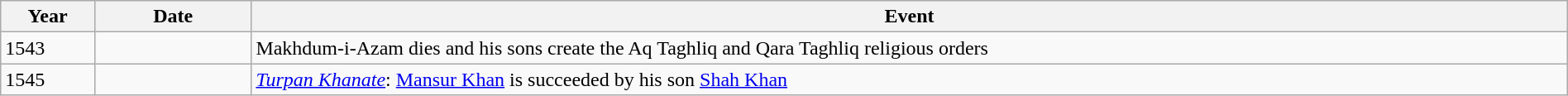<table class="wikitable" width="100%">
<tr>
<th style="width:6%">Year</th>
<th style="width:10%">Date</th>
<th>Event</th>
</tr>
<tr>
<td>1543</td>
<td></td>
<td>Makhdum-i-Azam dies and his sons create the Aq Taghliq and Qara Taghliq religious orders</td>
</tr>
<tr>
<td>1545</td>
<td></td>
<td><em><a href='#'>Turpan Khanate</a></em>: <a href='#'>Mansur Khan</a> is succeeded by his son <a href='#'>Shah Khan</a></td>
</tr>
</table>
